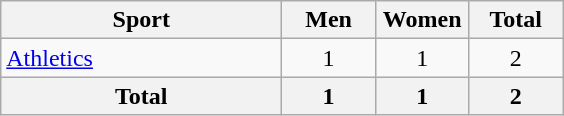<table class="wikitable sortable" style="text-align:center;">
<tr>
<th width=180>Sport</th>
<th width=55>Men</th>
<th width=55>Women</th>
<th width=55>Total</th>
</tr>
<tr>
<td align=left><a href='#'>Athletics</a></td>
<td>1</td>
<td>1</td>
<td>2</td>
</tr>
<tr>
<th>Total</th>
<th>1</th>
<th>1</th>
<th>2</th>
</tr>
</table>
